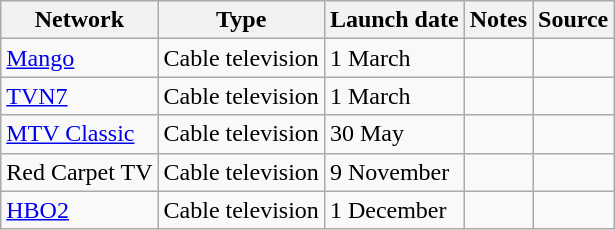<table class="wikitable sortable">
<tr>
<th>Network</th>
<th>Type</th>
<th>Launch date</th>
<th>Notes</th>
<th>Source</th>
</tr>
<tr>
<td><a href='#'>Mango</a></td>
<td>Cable television</td>
<td>1 March</td>
<td></td>
<td></td>
</tr>
<tr>
<td><a href='#'>TVN7</a></td>
<td>Cable television</td>
<td>1 March</td>
<td></td>
<td></td>
</tr>
<tr>
<td><a href='#'>MTV Classic</a></td>
<td>Cable television</td>
<td>30 May</td>
<td></td>
<td></td>
</tr>
<tr>
<td>Red Carpet TV</td>
<td>Cable television</td>
<td>9 November</td>
<td></td>
<td></td>
</tr>
<tr>
<td><a href='#'>HBO2</a></td>
<td>Cable television</td>
<td>1 December</td>
<td></td>
<td></td>
</tr>
</table>
